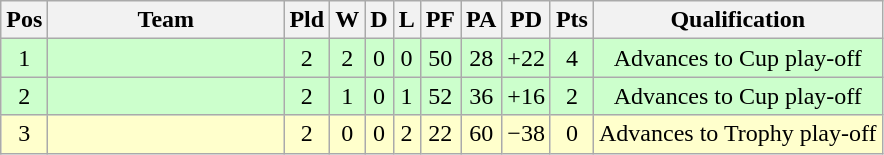<table class="wikitable" style="text-align:center;">
<tr>
<th>Pos</th>
<th width=150px>Team</th>
<th>Pld</th>
<th>W</th>
<th>D</th>
<th>L</th>
<th>PF</th>
<th>PA</th>
<th>PD</th>
<th>Pts <noinclude></th>
<th>Qualification</noinclude></th>
</tr>
<tr bgcolor=#ccffcc>
<td>1</td>
<td align=left></td>
<td>2</td>
<td>2</td>
<td>0</td>
<td>0</td>
<td>50</td>
<td>28</td>
<td>+22</td>
<td>4 <noinclude></td>
<td>Advances to Cup play-off</noinclude></td>
</tr>
<tr bgcolor=#ccffcc>
<td>2</td>
<td align=left></td>
<td>2</td>
<td>1</td>
<td>0</td>
<td>1</td>
<td>52</td>
<td>36</td>
<td>+16</td>
<td>2 <noinclude></td>
<td>Advances to Cup play-off</noinclude></td>
</tr>
<tr bgcolor=#ffffcc>
<td>3</td>
<td align=left></td>
<td>2</td>
<td>0</td>
<td>0</td>
<td>2</td>
<td>22</td>
<td>60</td>
<td>−38</td>
<td>0 <noinclude></td>
<td>Advances to Trophy play-off</noinclude></td>
</tr>
</table>
